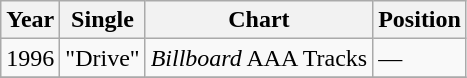<table class="wikitable">
<tr>
<th align="left">Year</th>
<th align="left">Single</th>
<th align="left">Chart</th>
<th align="left">Position</th>
</tr>
<tr>
<td align="left">1996</td>
<td align="left">"Drive"</td>
<td align="left"><em>Billboard</em> AAA Tracks</td>
<td align="left">—</td>
</tr>
<tr>
</tr>
</table>
